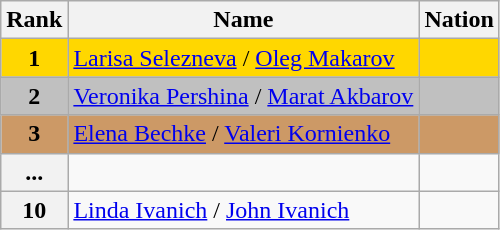<table class="wikitable">
<tr>
<th>Rank</th>
<th>Name</th>
<th>Nation</th>
</tr>
<tr bgcolor="gold">
<td align="center"><strong>1</strong></td>
<td><a href='#'>Larisa Selezneva</a> / <a href='#'>Oleg Makarov</a></td>
<td></td>
</tr>
<tr bgcolor="silver">
<td align="center"><strong>2</strong></td>
<td><a href='#'>Veronika Pershina</a> / <a href='#'>Marat Akbarov</a></td>
<td></td>
</tr>
<tr bgcolor="cc9966">
<td align="center"><strong>3</strong></td>
<td><a href='#'>Elena Bechke</a> / <a href='#'>Valeri Kornienko</a></td>
<td></td>
</tr>
<tr>
<th>...</th>
<td></td>
<td></td>
</tr>
<tr>
<th>10</th>
<td><a href='#'>Linda Ivanich</a> / <a href='#'>John Ivanich</a></td>
<td></td>
</tr>
</table>
